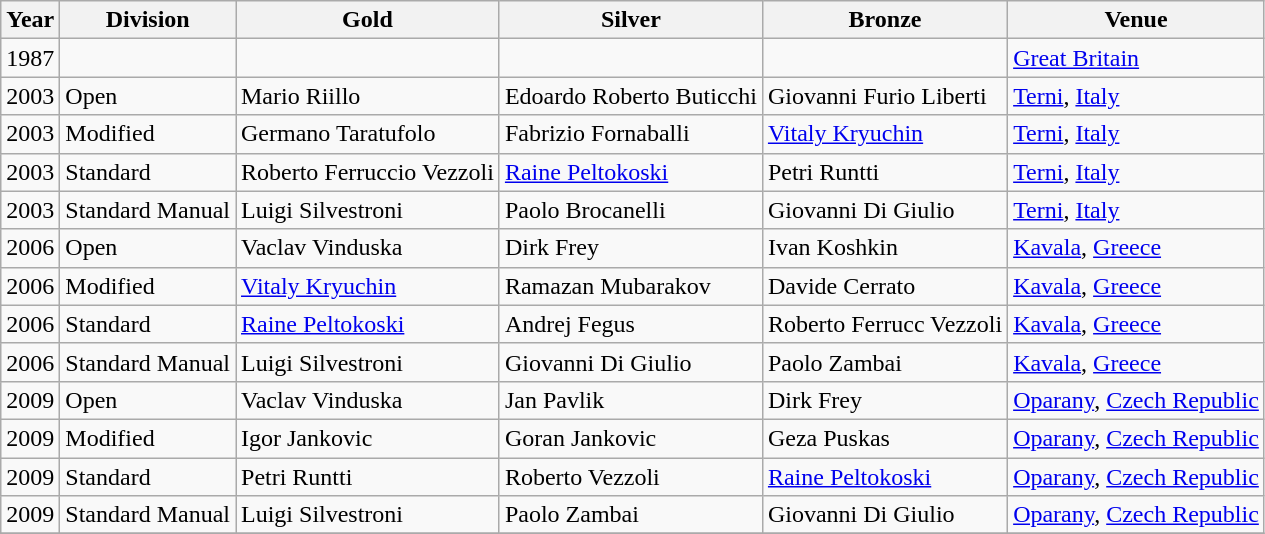<table class="wikitable sortable" style="text-align: left;">
<tr>
<th>Year</th>
<th>Division</th>
<th> Gold</th>
<th> Silver</th>
<th> Bronze</th>
<th>Venue</th>
</tr>
<tr>
<td>1987</td>
<td></td>
<td></td>
<td></td>
<td></td>
<td><a href='#'>Great Britain</a></td>
</tr>
<tr>
<td>2003</td>
<td>Open</td>
<td> Mario Riillo</td>
<td> Edoardo Roberto Buticchi</td>
<td> Giovanni Furio Liberti</td>
<td><a href='#'>Terni</a>, <a href='#'>Italy</a></td>
</tr>
<tr>
<td>2003</td>
<td>Modified</td>
<td> Germano Taratufolo</td>
<td> Fabrizio Fornaballi</td>
<td> <a href='#'>Vitaly Kryuchin</a></td>
<td><a href='#'>Terni</a>, <a href='#'>Italy</a></td>
</tr>
<tr>
<td>2003</td>
<td>Standard</td>
<td> Roberto Ferruccio Vezzoli</td>
<td> <a href='#'>Raine Peltokoski</a></td>
<td> Petri Runtti</td>
<td><a href='#'>Terni</a>, <a href='#'>Italy</a></td>
</tr>
<tr>
<td>2003</td>
<td>Standard Manual</td>
<td> Luigi Silvestroni</td>
<td> Paolo Brocanelli</td>
<td> Giovanni Di Giulio</td>
<td><a href='#'>Terni</a>, <a href='#'>Italy</a></td>
</tr>
<tr>
<td>2006</td>
<td>Open</td>
<td> Vaclav Vinduska</td>
<td> Dirk Frey</td>
<td> Ivan Koshkin</td>
<td><a href='#'>Kavala</a>, <a href='#'>Greece</a></td>
</tr>
<tr>
<td>2006</td>
<td>Modified</td>
<td> <a href='#'>Vitaly Kryuchin</a></td>
<td> Ramazan Mubarakov</td>
<td> Davide Cerrato</td>
<td><a href='#'>Kavala</a>, <a href='#'>Greece</a></td>
</tr>
<tr>
<td>2006</td>
<td>Standard</td>
<td> <a href='#'>Raine Peltokoski</a></td>
<td> Andrej Fegus</td>
<td> Roberto Ferrucc Vezzoli</td>
<td><a href='#'>Kavala</a>, <a href='#'>Greece</a></td>
</tr>
<tr>
<td>2006</td>
<td>Standard Manual</td>
<td> Luigi Silvestroni</td>
<td> Giovanni Di Giulio</td>
<td> Paolo Zambai</td>
<td><a href='#'>Kavala</a>, <a href='#'>Greece</a></td>
</tr>
<tr>
<td>2009</td>
<td>Open</td>
<td> Vaclav Vinduska</td>
<td> Jan Pavlik</td>
<td> Dirk Frey</td>
<td><a href='#'>Oparany</a>, <a href='#'>Czech Republic</a></td>
</tr>
<tr>
<td>2009</td>
<td>Modified</td>
<td> Igor Jankovic</td>
<td> Goran Jankovic</td>
<td> Geza Puskas</td>
<td><a href='#'>Oparany</a>, <a href='#'>Czech Republic</a></td>
</tr>
<tr>
<td>2009</td>
<td>Standard</td>
<td> Petri Runtti</td>
<td> Roberto Vezzoli</td>
<td> <a href='#'>Raine Peltokoski</a></td>
<td><a href='#'>Oparany</a>, <a href='#'>Czech Republic</a></td>
</tr>
<tr>
<td>2009</td>
<td>Standard Manual</td>
<td> Luigi Silvestroni</td>
<td> Paolo Zambai</td>
<td> Giovanni Di Giulio</td>
<td><a href='#'>Oparany</a>, <a href='#'>Czech Republic</a></td>
</tr>
<tr>
</tr>
</table>
